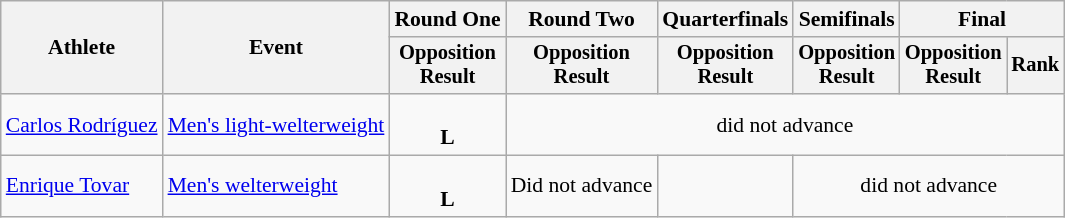<table class="wikitable" border="1" style="font-size:90%">
<tr>
<th rowspan="2">Athlete</th>
<th rowspan="2">Event</th>
<th>Round One</th>
<th>Round Two</th>
<th>Quarterfinals</th>
<th>Semifinals</th>
<th colspan=2>Final</th>
</tr>
<tr style="font-size:95%">
<th>Opposition<br>Result</th>
<th>Opposition<br>Result</th>
<th>Opposition<br>Result</th>
<th>Opposition<br>Result</th>
<th>Opposition<br>Result</th>
<th>Rank</th>
</tr>
<tr align=center>
<td align=left><a href='#'>Carlos Rodríguez</a></td>
<td align=left><a href='#'>Men's light-welterweight</a></td>
<td><br><strong>L</strong></td>
<td colspan=5>did not advance</td>
</tr>
<tr align=center>
<td align=left><a href='#'>Enrique Tovar</a></td>
<td align=left><a href='#'>Men's welterweight</a></td>
<td><br><strong>L</strong></td>
<td>Did not advance</td>
<td></td>
<td colspan=3>did not advance</td>
</tr>
</table>
